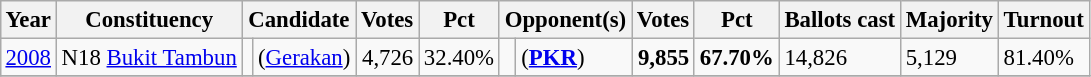<table class="wikitable" style="margin:0.5em ; font-size:95%">
<tr>
<th>Year</th>
<th>Constituency</th>
<th colspan=2>Candidate</th>
<th>Votes</th>
<th>Pct</th>
<th colspan=2>Opponent(s)</th>
<th>Votes</th>
<th>Pct</th>
<th>Ballots cast</th>
<th>Majority</th>
<th>Turnout</th>
</tr>
<tr>
<td><a href='#'>2008</a></td>
<td>N18 <a href='#'>Bukit Tambun</a></td>
<td></td>
<td> (<a href='#'>Gerakan</a>)</td>
<td align="right">4,726</td>
<td>32.40%</td>
<td></td>
<td> (<a href='#'><strong>PKR</strong></a>)</td>
<td align=right><strong>9,855</strong></td>
<td><strong>67.70%</strong></td>
<td>14,826</td>
<td>5,129</td>
<td>81.40%</td>
</tr>
<tr>
</tr>
</table>
